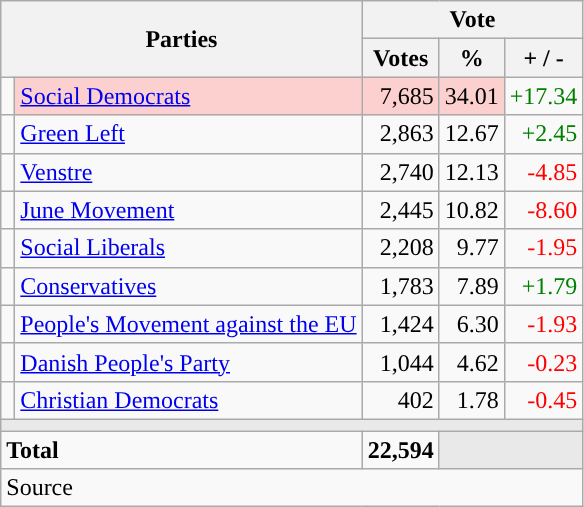<table class="wikitable" style="text-align:right;">
<tr>
<th style="text-align:centre;" rowspan="2" colspan="2" width="225">Parties</th>
<th colspan="3">Vote</th>
</tr>
<tr>
<th width="15">Votes</th>
<th width="15">%</th>
<th width="15">+ / -</th>
</tr>
<tr>
<td width="2" style="color:inherit;background:"></td>
<td bgcolor=#fbd0ce   align="left"><a href='#'>Social Democrats</a></td>
<td bgcolor=#fbd0ce>7,685</td>
<td bgcolor=#fbd0ce>34.01</td>
<td style=color:green;>+17.34</td>
</tr>
<tr>
<td width="2" style="color:inherit;background:"></td>
<td align="left"><a href='#'>Green Left</a></td>
<td>2,863</td>
<td>12.67</td>
<td style=color:green;>+2.45</td>
</tr>
<tr>
<td width="2" style="color:inherit;background:"></td>
<td align="left"><a href='#'>Venstre</a></td>
<td>2,740</td>
<td>12.13</td>
<td style=color:red;>-4.85</td>
</tr>
<tr>
<td width="2" style="color:inherit;background:"></td>
<td align="left"><a href='#'>June Movement</a></td>
<td>2,445</td>
<td>10.82</td>
<td style=color:red;>-8.60</td>
</tr>
<tr>
<td width="2" style="color:inherit;background:"></td>
<td align="left"><a href='#'>Social Liberals</a></td>
<td>2,208</td>
<td>9.77</td>
<td style=color:red;>-1.95</td>
</tr>
<tr>
<td width="2" style="color:inherit;background:"></td>
<td align="left"><a href='#'>Conservatives</a></td>
<td>1,783</td>
<td>7.89</td>
<td style=color:green;>+1.79</td>
</tr>
<tr>
<td width="2" style="color:inherit;background:"></td>
<td align="left"><a href='#'>People's Movement against the EU</a></td>
<td>1,424</td>
<td>6.30</td>
<td style=color:red;>-1.93</td>
</tr>
<tr>
<td width="2" style="color:inherit;background:"></td>
<td align="left"><a href='#'>Danish People's Party</a></td>
<td>1,044</td>
<td>4.62</td>
<td style=color:red;>-0.23</td>
</tr>
<tr>
<td width="2" style="color:inherit;background:"></td>
<td align="left"><a href='#'>Christian Democrats</a></td>
<td>402</td>
<td>1.78</td>
<td style=color:red;>-0.45</td>
</tr>
<tr>
<td colspan="7" bgcolor="#E9E9E9"></td>
</tr>
<tr>
<td align="left" colspan="2"><strong>Total</strong></td>
<td><strong>22,594</strong></td>
<td bgcolor="#E9E9E9" colspan="2"></td>
</tr>
<tr>
<td align="left" colspan="6">Source</td>
</tr>
</table>
